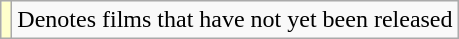<table class="wikitable">
<tr>
<td style="background:#FFFFCC;"></td>
<td>Denotes films that have not yet been released</td>
</tr>
</table>
